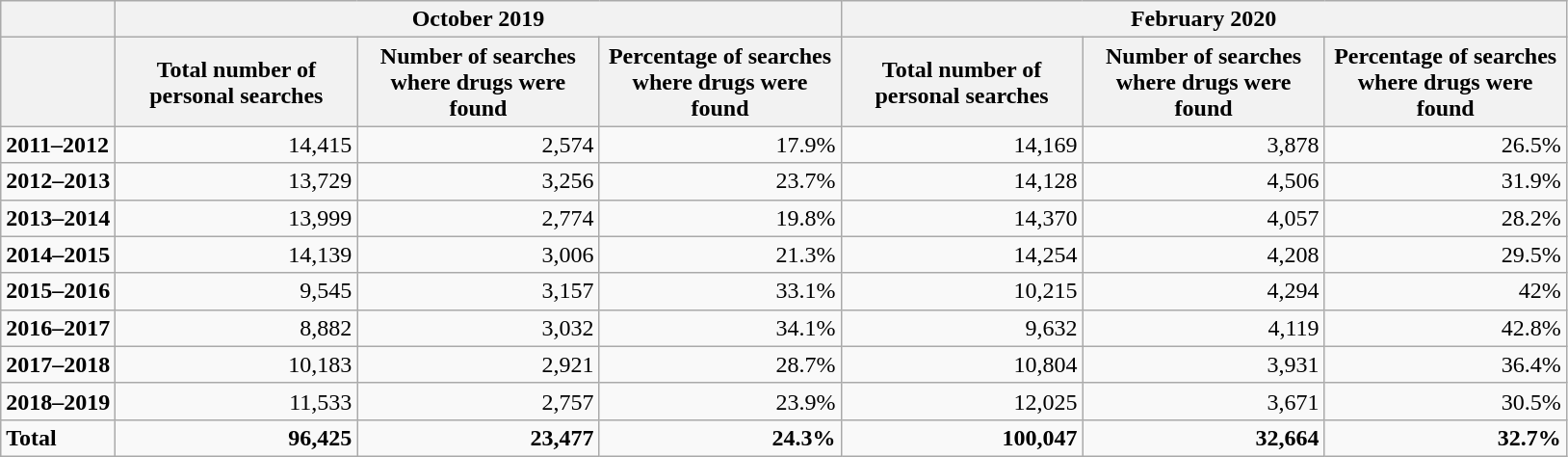<table class="wikitable">
<tr>
<th></th>
<th colspan="3">October 2019</th>
<th colspan="3">February 2020</th>
</tr>
<tr>
<th></th>
<th style="max-width:10em">Total number of personal searches</th>
<th style="max-width:10em">Number of searches where drugs were found</th>
<th style="max-width:10em">Percentage of searches where drugs were found</th>
<th style="max-width:10em">Total number of personal searches</th>
<th style="max-width:10em">Number of searches where drugs were found</th>
<th style="max-width:10em">Percentage of searches where drugs were found</th>
</tr>
<tr>
<td style="max-width:10em"><strong>2011–2012</strong></td>
<td align="right">14,415</td>
<td align="right">2,574</td>
<td align="right">17.9%</td>
<td align="right">14,169</td>
<td align="right">3,878</td>
<td align="right">26.5%</td>
</tr>
<tr>
<td style="max-width:10em"><strong>2012–2013</strong></td>
<td align="right">13,729</td>
<td align="right">3,256</td>
<td align="right">23.7%</td>
<td align="right">14,128</td>
<td align="right">4,506</td>
<td align="right">31.9%</td>
</tr>
<tr>
<td style="max-width:10em"><strong>2013–2014</strong></td>
<td align="right">13,999</td>
<td align="right">2,774</td>
<td align="right">19.8%</td>
<td align="right">14,370</td>
<td align="right">4,057</td>
<td align="right">28.2%</td>
</tr>
<tr>
<td style="max-width:10em"><strong>2014–2015</strong></td>
<td align="right">14,139</td>
<td align="right">3,006</td>
<td align="right">21.3%</td>
<td align="right">14,254</td>
<td align="right">4,208</td>
<td align="right">29.5%</td>
</tr>
<tr>
<td style="max-width:10em"><strong>2015–2016</strong></td>
<td align="right">9,545</td>
<td align="right">3,157</td>
<td align="right">33.1%</td>
<td align="right">10,215</td>
<td align="right">4,294</td>
<td align="right">42%</td>
</tr>
<tr>
<td style="max-width:10em"><strong>2016–2017</strong></td>
<td align="right">8,882</td>
<td align="right">3,032</td>
<td align="right">34.1%</td>
<td align="right">9,632</td>
<td align="right">4,119</td>
<td align="right">42.8%</td>
</tr>
<tr>
<td style="max-width:10em"><strong>2017–2018</strong></td>
<td align="right">10,183</td>
<td align="right">2,921</td>
<td align="right">28.7%</td>
<td align="right">10,804</td>
<td align="right">3,931</td>
<td align="right">36.4%</td>
</tr>
<tr>
<td style="max-width:10em"><strong>2018–2019</strong></td>
<td align="right">11,533</td>
<td align="right">2,757</td>
<td align="right">23.9%</td>
<td align="right">12,025</td>
<td align="right">3,671</td>
<td align="right">30.5%</td>
</tr>
<tr>
<td style="max-width:10em"><strong>Total</strong></td>
<td align="right"><strong>96,425</strong></td>
<td align="right"><strong>23,477</strong></td>
<td align="right"><strong>24.3%</strong></td>
<td align="right"><strong>100,047</strong></td>
<td align="right"><strong>32,664</strong></td>
<td align="right"><strong>32.7%</strong></td>
</tr>
</table>
